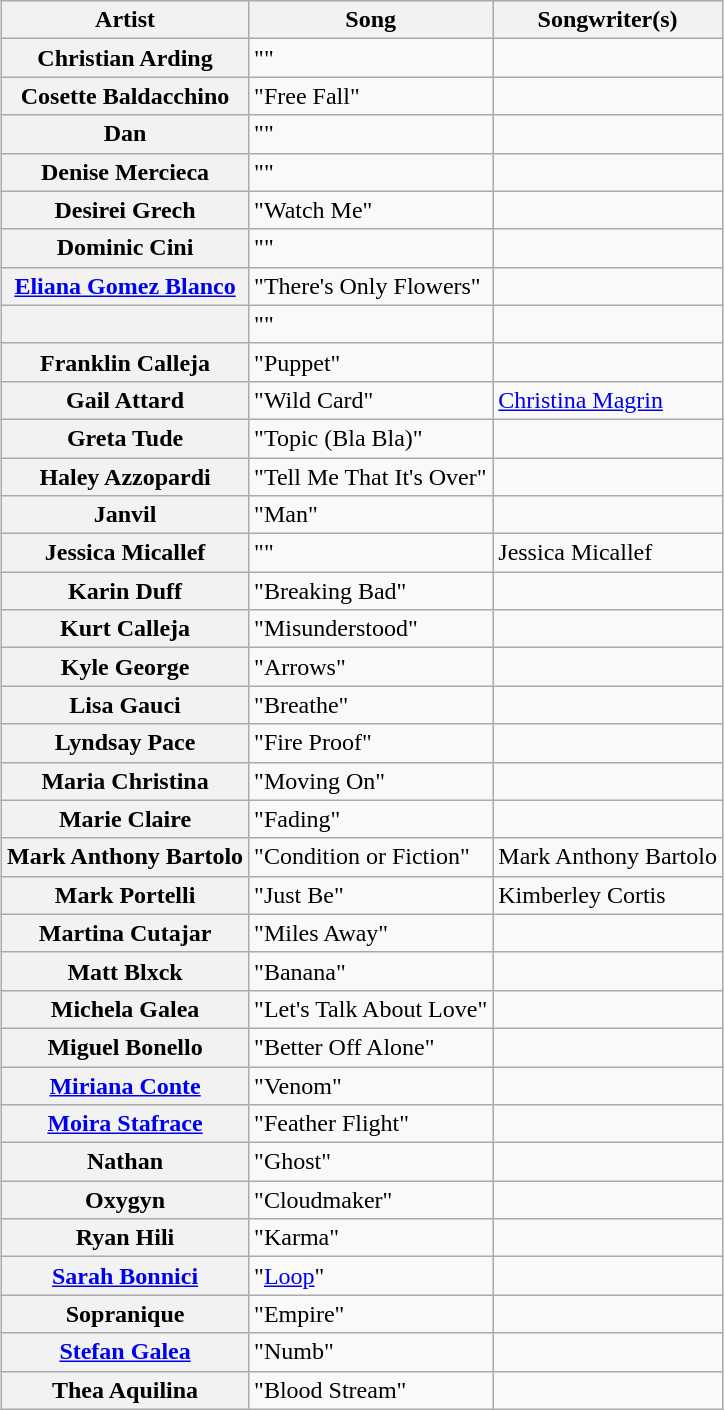<table class="sortable wikitable plainrowheaders" style="margin: 1em auto 1em auto;">
<tr>
<th>Artist</th>
<th>Song</th>
<th class="unsortable">Songwriter(s)</th>
</tr>
<tr>
<th scope="row">Christian Arding</th>
<td>""</td>
<td></td>
</tr>
<tr>
<th scope="row">Cosette Baldacchino</th>
<td>"Free Fall"</td>
<td></td>
</tr>
<tr>
<th scope="row">Dan</th>
<td>""</td>
<td></td>
</tr>
<tr>
<th scope="row">Denise Mercieca</th>
<td>""</td>
<td></td>
</tr>
<tr>
<th scope="row">Desirei Grech</th>
<td>"Watch Me"</td>
<td></td>
</tr>
<tr>
<th scope="row">Dominic Cini</th>
<td>""</td>
<td></td>
</tr>
<tr>
<th scope="row"><a href='#'>Eliana Gomez Blanco</a></th>
<td>"There's Only Flowers"</td>
<td></td>
</tr>
<tr>
<th scope="row"></th>
<td>""</td>
<td></td>
</tr>
<tr>
<th scope="row">Franklin Calleja</th>
<td>"Puppet"</td>
<td></td>
</tr>
<tr>
<th scope="row">Gail Attard</th>
<td>"Wild Card"</td>
<td><a href='#'>Christina Magrin</a></td>
</tr>
<tr>
<th scope="row">Greta Tude</th>
<td>"Topic (Bla Bla)"</td>
<td></td>
</tr>
<tr>
<th scope="row">Haley Azzopardi</th>
<td>"Tell Me That It's Over"</td>
<td></td>
</tr>
<tr>
<th scope="row">Janvil</th>
<td>"Man"</td>
<td></td>
</tr>
<tr>
<th scope="row">Jessica Micallef</th>
<td>""</td>
<td>Jessica Micallef</td>
</tr>
<tr>
<th scope="row">Karin Duff</th>
<td>"Breaking Bad"</td>
<td></td>
</tr>
<tr>
<th scope="row">Kurt Calleja</th>
<td>"Misunderstood"</td>
<td></td>
</tr>
<tr>
<th scope="row">Kyle George</th>
<td>"Arrows"</td>
<td></td>
</tr>
<tr>
<th scope="row">Lisa Gauci</th>
<td>"Breathe"</td>
<td></td>
</tr>
<tr>
<th scope="row">Lyndsay Pace</th>
<td>"Fire Proof"</td>
<td></td>
</tr>
<tr>
<th scope="row">Maria Christina</th>
<td>"Moving On"</td>
<td></td>
</tr>
<tr>
<th scope="row">Marie Claire</th>
<td>"Fading"</td>
<td></td>
</tr>
<tr>
<th scope="row">Mark Anthony Bartolo</th>
<td>"Condition or Fiction"</td>
<td>Mark Anthony Bartolo</td>
</tr>
<tr>
<th scope="row">Mark Portelli</th>
<td>"Just Be"</td>
<td>Kimberley Cortis</td>
</tr>
<tr>
<th scope="row">Martina Cutajar</th>
<td>"Miles Away"</td>
<td></td>
</tr>
<tr>
<th scope="row">Matt Blxck</th>
<td>"Banana"</td>
<td></td>
</tr>
<tr>
<th scope="row">Michela Galea</th>
<td>"Let's Talk About Love"</td>
<td></td>
</tr>
<tr>
<th scope="row">Miguel Bonello</th>
<td>"Better Off Alone"</td>
<td></td>
</tr>
<tr>
<th scope="row"><a href='#'>Miriana Conte</a></th>
<td>"Venom"</td>
<td></td>
</tr>
<tr>
<th scope="row"><a href='#'>Moira Stafrace</a></th>
<td>"Feather Flight"</td>
<td></td>
</tr>
<tr>
<th scope="row">Nathan</th>
<td>"Ghost"</td>
<td></td>
</tr>
<tr>
<th scope="row">Oxygyn</th>
<td>"Cloudmaker"</td>
<td></td>
</tr>
<tr>
<th scope="row">Ryan Hili</th>
<td>"Karma"</td>
<td></td>
</tr>
<tr>
<th scope="row"><a href='#'>Sarah Bonnici</a></th>
<td>"<a href='#'>Loop</a>"</td>
<td></td>
</tr>
<tr>
<th scope="row">Sopranique</th>
<td>"Empire"</td>
<td></td>
</tr>
<tr>
<th scope="row"><a href='#'>Stefan Galea</a></th>
<td>"Numb"</td>
<td></td>
</tr>
<tr>
<th scope="row">Thea Aquilina</th>
<td>"Blood Stream"</td>
<td></td>
</tr>
</table>
